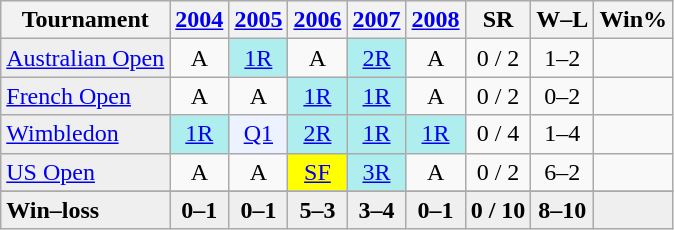<table class="nowrap wikitable" style=text-align:center;>
<tr bgcolor="#efefef">
<th>Tournament</th>
<th><a href='#'>2004</a></th>
<th><a href='#'>2005</a></th>
<th><a href='#'>2006</a></th>
<th><a href='#'>2007</a></th>
<th><a href='#'>2008</a></th>
<th>SR</th>
<th>W–L</th>
<th>Win%</th>
</tr>
<tr>
<td style="background:#efefef;text-align:left;"><a href='#'>Australian Open</a></td>
<td>A</td>
<td bgcolor=afeeee><a href='#'>1R</a></td>
<td>A</td>
<td bgcolor=afeeee><a href='#'>2R</a></td>
<td>A</td>
<td>0 / 2</td>
<td>1–2</td>
<td></td>
</tr>
<tr>
<td style="background:#efefef;text-align:left;"><a href='#'>French Open</a></td>
<td>A</td>
<td>A</td>
<td bgcolor=afeeee><a href='#'>1R</a></td>
<td bgcolor=afeeee><a href='#'>1R</a></td>
<td>A</td>
<td>0 / 2</td>
<td>0–2</td>
<td></td>
</tr>
<tr>
<td style="background:#efefef;text-align:left;"><a href='#'>Wimbledon</a></td>
<td bgcolor=afeeee><a href='#'>1R</a></td>
<td bgcolor=ecf2ff><a href='#'>Q1</a></td>
<td bgcolor=afeeee><a href='#'>2R</a></td>
<td bgcolor=afeeee><a href='#'>1R</a></td>
<td bgcolor=afeeee><a href='#'>1R</a></td>
<td>0 / 4</td>
<td>1–4</td>
<td></td>
</tr>
<tr>
<td style="background:#efefef;text-align:left;"><a href='#'>US Open</a></td>
<td>A</td>
<td>A</td>
<td bgcolor=yellow><a href='#'>SF</a></td>
<td bgcolor=afeeee><a href='#'>3R</a></td>
<td>A</td>
<td>0 / 2</td>
<td>6–2</td>
<td></td>
</tr>
<tr>
</tr>
<tr style=font-weight:bold;background:#efefef>
<td style=text-align:left>Win–loss</td>
<td>0–1</td>
<td>0–1</td>
<td>5–3</td>
<td>3–4</td>
<td>0–1</td>
<td>0 / 10</td>
<td>8–10</td>
<td></td>
</tr>
</table>
